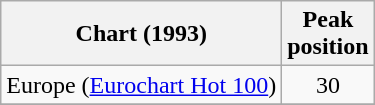<table class="wikitable plainrowheaders">
<tr>
<th>Chart (1993)</th>
<th>Peak<br>position</th>
</tr>
<tr>
<td>Europe (<a href='#'>Eurochart Hot 100</a>)</td>
<td align="center">30</td>
</tr>
<tr>
</tr>
</table>
